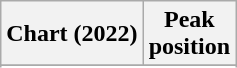<table class="wikitable sortable plainrowheaders" style="text-align:center">
<tr>
<th scope="col">Chart (2022)</th>
<th scope="col">Peak<br>position</th>
</tr>
<tr>
</tr>
<tr>
</tr>
<tr>
</tr>
<tr>
</tr>
<tr>
</tr>
</table>
